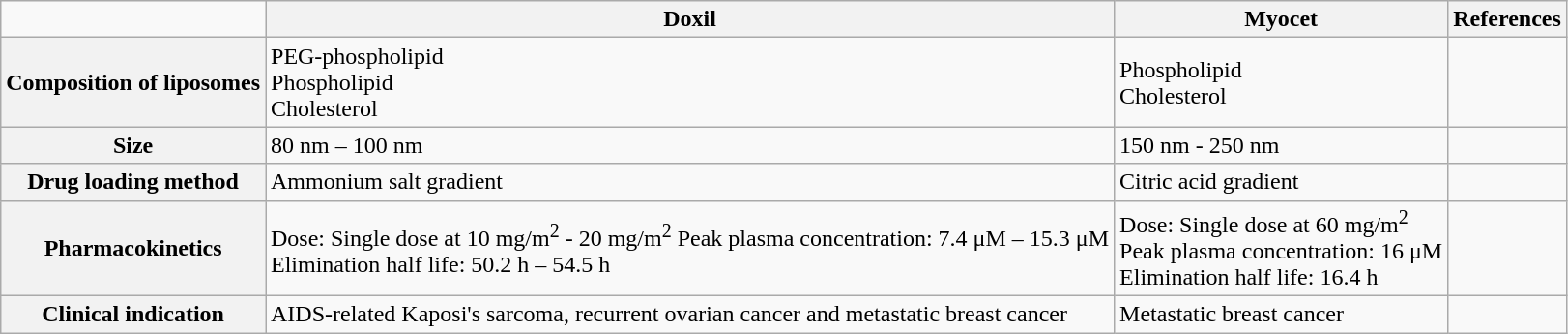<table class="wikitable">
<tr>
<td></td>
<th>Doxil</th>
<th>Myocet</th>
<th>References</th>
</tr>
<tr>
<th scope=row>Composition of liposomes</th>
<td>PEG-phospholipid<br>Phospholipid<br>Cholesterol</td>
<td>Phospholipid<br>Cholesterol</td>
<td></td>
</tr>
<tr>
<th scope=row>Size</th>
<td>80 nm – 100 nm</td>
<td>150 nm - 250 nm</td>
<td></td>
</tr>
<tr>
<th scope=row>Drug loading method</th>
<td>Ammonium salt gradient</td>
<td>Citric acid gradient</td>
<td></td>
</tr>
<tr>
<th scope=row>Pharmacokinetics</th>
<td>Dose: Single dose at 10 mg/m<sup>2</sup> - 20 mg/m<sup>2</sup>  Peak plasma concentration: 7.4 μM – 15.3 μM<br>Elimination half life: 50.2 h – 54.5 h</td>
<td>Dose: Single dose at 60 mg/m<sup>2</sup><br>Peak plasma concentration: 16 μM<br>Elimination half life: 16.4 h</td>
<td></td>
</tr>
<tr>
<th scope=row>Clinical indication</th>
<td>AIDS-related Kaposi's sarcoma, recurrent ovarian cancer and metastatic breast cancer</td>
<td>Metastatic breast cancer</td>
<td></td>
</tr>
</table>
